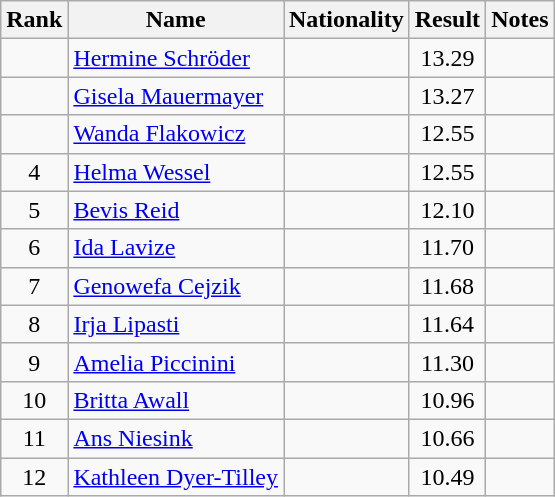<table class="wikitable sortable" style="text-align:center">
<tr>
<th>Rank</th>
<th>Name</th>
<th>Nationality</th>
<th>Result</th>
<th>Notes</th>
</tr>
<tr>
<td></td>
<td align=left><a href='#'>Hermine Schröder</a></td>
<td align=left></td>
<td>13.29</td>
<td></td>
</tr>
<tr>
<td></td>
<td align=left><a href='#'>Gisela Mauermayer</a></td>
<td align=left></td>
<td>13.27</td>
<td></td>
</tr>
<tr>
<td></td>
<td align=left><a href='#'>Wanda Flakowicz</a></td>
<td align=left></td>
<td>12.55</td>
<td></td>
</tr>
<tr>
<td>4</td>
<td align=left><a href='#'>Helma Wessel</a></td>
<td align=left></td>
<td>12.55</td>
<td></td>
</tr>
<tr>
<td>5</td>
<td align=left><a href='#'>Bevis Reid</a></td>
<td align=left></td>
<td>12.10</td>
<td></td>
</tr>
<tr>
<td>6</td>
<td align=left><a href='#'>Ida Lavize</a></td>
<td align=left></td>
<td>11.70</td>
<td></td>
</tr>
<tr>
<td>7</td>
<td align=left><a href='#'>Genowefa Cejzik</a></td>
<td align=left></td>
<td>11.68</td>
<td></td>
</tr>
<tr>
<td>8</td>
<td align=left><a href='#'>Irja Lipasti</a></td>
<td align=left></td>
<td>11.64</td>
<td></td>
</tr>
<tr>
<td>9</td>
<td align=left><a href='#'>Amelia Piccinini</a></td>
<td align=left></td>
<td>11.30</td>
<td></td>
</tr>
<tr>
<td>10</td>
<td align=left><a href='#'>Britta Awall</a></td>
<td align=left></td>
<td>10.96</td>
<td></td>
</tr>
<tr>
<td>11</td>
<td align=left><a href='#'>Ans Niesink</a></td>
<td align=left></td>
<td>10.66</td>
<td></td>
</tr>
<tr>
<td>12</td>
<td align=left><a href='#'>Kathleen Dyer-Tilley</a></td>
<td align=left></td>
<td>10.49</td>
<td></td>
</tr>
</table>
